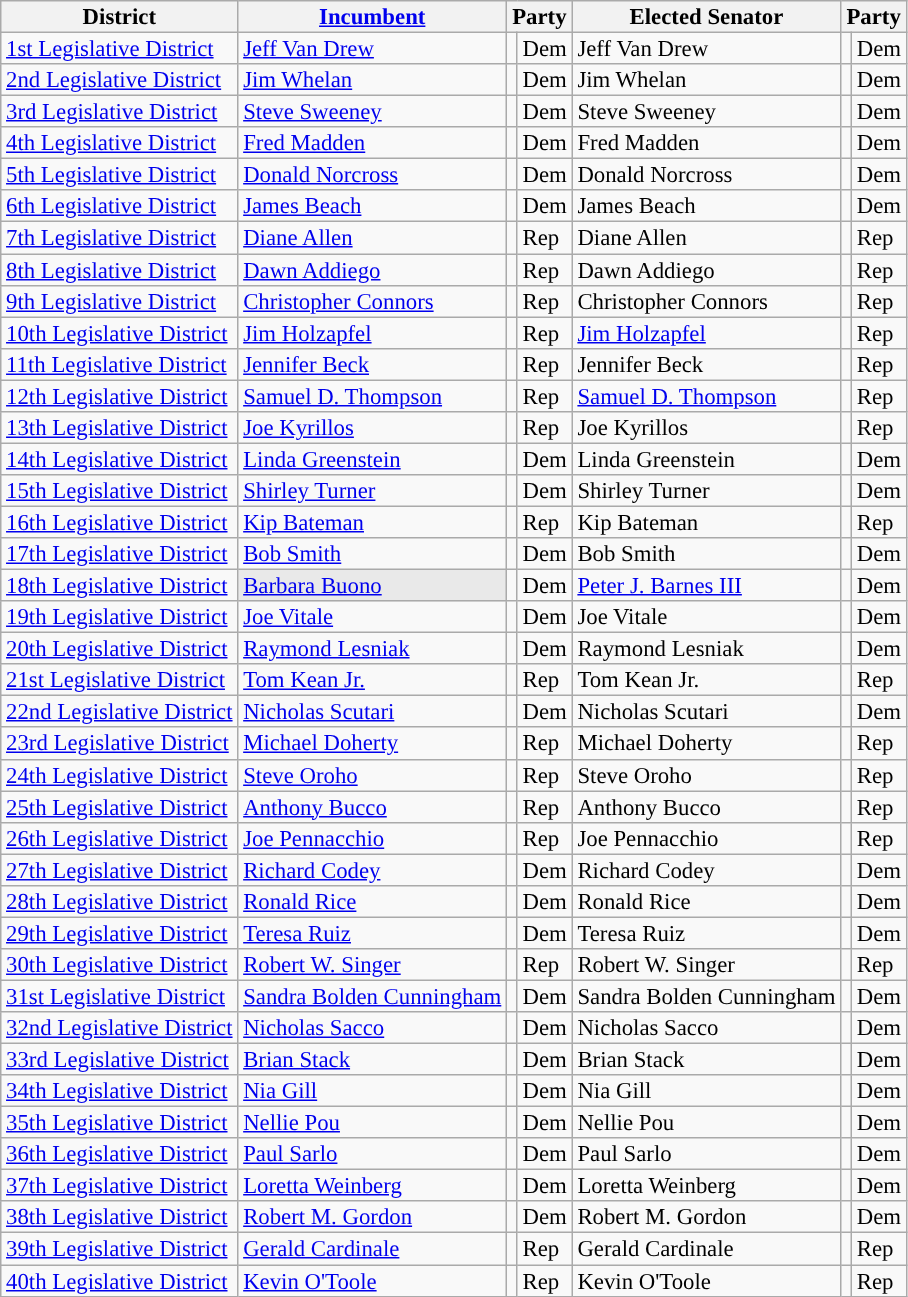<table class="sortable wikitable" style="font-size:95%;line-height:14px;">
<tr>
<th>District</th>
<th class="unsortable"><a href='#'>Incumbent</a></th>
<th colspan="2">Party</th>
<th class="unsortable">Elected Senator</th>
<th colspan="2">Party</th>
</tr>
<tr>
<td><a href='#'>1st Legislative District</a></td>
<td><a href='#'>Jeff Van Drew</a></td>
<td style="background:"></td>
<td>Dem</td>
<td>Jeff Van Drew</td>
<td style="background:"></td>
<td>Dem</td>
</tr>
<tr>
<td><a href='#'>2nd Legislative District</a></td>
<td><a href='#'>Jim Whelan</a></td>
<td style="background:"></td>
<td>Dem</td>
<td>Jim Whelan</td>
<td style="background:"></td>
<td>Dem</td>
</tr>
<tr>
<td><a href='#'>3rd Legislative District</a></td>
<td><a href='#'>Steve Sweeney</a></td>
<td style="background:"></td>
<td>Dem</td>
<td>Steve Sweeney</td>
<td style="background:"></td>
<td>Dem</td>
</tr>
<tr>
<td><a href='#'>4th Legislative District</a></td>
<td><a href='#'>Fred Madden</a></td>
<td style="background:"></td>
<td>Dem</td>
<td>Fred Madden</td>
<td style="background:"></td>
<td>Dem</td>
</tr>
<tr>
<td><a href='#'>5th Legislative District</a></td>
<td><a href='#'>Donald Norcross</a></td>
<td style="background:"></td>
<td>Dem</td>
<td>Donald Norcross</td>
<td style="background:"></td>
<td>Dem</td>
</tr>
<tr>
<td><a href='#'>6th Legislative District</a></td>
<td><a href='#'>James Beach</a></td>
<td style="background:"></td>
<td>Dem</td>
<td>James Beach</td>
<td style="background:"></td>
<td>Dem</td>
</tr>
<tr>
<td><a href='#'>7th Legislative District</a></td>
<td><a href='#'>Diane Allen</a></td>
<td style="background:"></td>
<td>Rep</td>
<td>Diane Allen</td>
<td style="background:"></td>
<td>Rep</td>
</tr>
<tr>
<td><a href='#'>8th Legislative District</a></td>
<td><a href='#'>Dawn Addiego</a></td>
<td style="background:"></td>
<td>Rep</td>
<td>Dawn Addiego</td>
<td style="background:"></td>
<td>Rep</td>
</tr>
<tr>
<td><a href='#'>9th Legislative District</a></td>
<td><a href='#'>Christopher Connors</a></td>
<td style="background:"></td>
<td>Rep</td>
<td>Christopher Connors</td>
<td style="background:"></td>
<td>Rep</td>
</tr>
<tr>
<td><a href='#'>10th Legislative District</a></td>
<td><a href='#'>Jim Holzapfel</a></td>
<td style="background:"></td>
<td>Rep</td>
<td><a href='#'>Jim Holzapfel</a></td>
<td style="background:"></td>
<td>Rep</td>
</tr>
<tr>
<td><a href='#'>11th Legislative District</a></td>
<td><a href='#'>Jennifer Beck</a></td>
<td style="background:"></td>
<td>Rep</td>
<td>Jennifer Beck</td>
<td style="background:"></td>
<td>Rep</td>
</tr>
<tr>
<td><a href='#'>12th Legislative District</a></td>
<td><a href='#'>Samuel D. Thompson</a></td>
<td style="background:"></td>
<td>Rep</td>
<td><a href='#'>Samuel D. Thompson</a></td>
<td style="background:"></td>
<td>Rep</td>
</tr>
<tr>
<td><a href='#'>13th Legislative District</a></td>
<td><a href='#'>Joe Kyrillos</a></td>
<td style="background:"></td>
<td>Rep</td>
<td>Joe Kyrillos</td>
<td style="background:"></td>
<td>Rep</td>
</tr>
<tr>
<td><a href='#'>14th Legislative District</a></td>
<td><a href='#'>Linda Greenstein</a></td>
<td style="background:"></td>
<td>Dem</td>
<td>Linda Greenstein</td>
<td style="background:"></td>
<td>Dem</td>
</tr>
<tr>
<td><a href='#'>15th Legislative District</a></td>
<td><a href='#'>Shirley Turner</a></td>
<td style="background:"></td>
<td>Dem</td>
<td>Shirley Turner</td>
<td style="background:"></td>
<td>Dem</td>
</tr>
<tr>
<td><a href='#'>16th Legislative District</a></td>
<td><a href='#'>Kip Bateman</a></td>
<td style="background:"></td>
<td>Rep</td>
<td>Kip Bateman</td>
<td style="background:"></td>
<td>Rep</td>
</tr>
<tr>
<td><a href='#'>17th Legislative District</a></td>
<td><a href='#'>Bob Smith</a></td>
<td style="background:"></td>
<td>Dem</td>
<td>Bob Smith</td>
<td style="background:"></td>
<td>Dem</td>
</tr>
<tr>
<td><a href='#'>18th Legislative District</a></td>
<td style="background:#E9E9E9;"><a href='#'>Barbara Buono</a></td>
<td style="background:"></td>
<td>Dem</td>
<td><a href='#'>Peter J. Barnes III</a></td>
<td style="background:"></td>
<td>Dem</td>
</tr>
<tr>
<td><a href='#'>19th Legislative District</a></td>
<td><a href='#'>Joe Vitale</a></td>
<td style="background:"></td>
<td>Dem</td>
<td>Joe Vitale</td>
<td style="background:"></td>
<td>Dem</td>
</tr>
<tr>
<td><a href='#'>20th Legislative District</a></td>
<td><a href='#'>Raymond Lesniak</a></td>
<td style="background:"></td>
<td>Dem</td>
<td>Raymond Lesniak</td>
<td style="background:"></td>
<td>Dem</td>
</tr>
<tr>
<td><a href='#'>21st Legislative District</a></td>
<td><a href='#'>Tom Kean Jr.</a></td>
<td style="background:"></td>
<td>Rep</td>
<td>Tom Kean Jr.</td>
<td style="background:"></td>
<td>Rep</td>
</tr>
<tr>
<td><a href='#'>22nd Legislative District</a></td>
<td><a href='#'>Nicholas Scutari</a></td>
<td style="background:"></td>
<td>Dem</td>
<td>Nicholas Scutari</td>
<td style="background:"></td>
<td>Dem</td>
</tr>
<tr>
<td><a href='#'>23rd Legislative District</a></td>
<td><a href='#'>Michael Doherty</a></td>
<td style="background:"></td>
<td>Rep</td>
<td>Michael Doherty</td>
<td style="background:"></td>
<td>Rep</td>
</tr>
<tr>
<td><a href='#'>24th Legislative District</a></td>
<td><a href='#'>Steve Oroho</a></td>
<td style="background:"></td>
<td>Rep</td>
<td>Steve Oroho</td>
<td style="background:"></td>
<td>Rep</td>
</tr>
<tr>
<td><a href='#'>25th Legislative District</a></td>
<td><a href='#'>Anthony Bucco</a></td>
<td style="background:"></td>
<td>Rep</td>
<td>Anthony Bucco</td>
<td style="background:"></td>
<td>Rep</td>
</tr>
<tr>
<td><a href='#'>26th Legislative District</a></td>
<td><a href='#'>Joe Pennacchio</a></td>
<td style="background:"></td>
<td>Rep</td>
<td>Joe Pennacchio</td>
<td style="background:"></td>
<td>Rep</td>
</tr>
<tr>
<td><a href='#'>27th Legislative District</a></td>
<td><a href='#'>Richard Codey</a></td>
<td style="background:"></td>
<td>Dem</td>
<td>Richard Codey</td>
<td style="background:"></td>
<td>Dem</td>
</tr>
<tr>
<td><a href='#'>28th Legislative District</a></td>
<td><a href='#'>Ronald Rice</a></td>
<td style="background:"></td>
<td>Dem</td>
<td>Ronald Rice</td>
<td style="background:"></td>
<td>Dem</td>
</tr>
<tr>
<td><a href='#'>29th Legislative District</a></td>
<td><a href='#'>Teresa Ruiz</a></td>
<td style="background:"></td>
<td>Dem</td>
<td>Teresa Ruiz</td>
<td style="background:"></td>
<td>Dem</td>
</tr>
<tr>
<td><a href='#'>30th Legislative District</a></td>
<td><a href='#'>Robert W. Singer</a></td>
<td style="background:"></td>
<td>Rep</td>
<td>Robert W. Singer</td>
<td style="background:"></td>
<td>Rep</td>
</tr>
<tr>
<td><a href='#'>31st Legislative District</a></td>
<td><a href='#'>Sandra Bolden Cunningham</a></td>
<td style="background:"></td>
<td>Dem</td>
<td>Sandra Bolden Cunningham</td>
<td style="background:"></td>
<td>Dem</td>
</tr>
<tr>
<td><a href='#'>32nd Legislative District</a></td>
<td><a href='#'>Nicholas Sacco</a></td>
<td style="background:"></td>
<td>Dem</td>
<td>Nicholas Sacco</td>
<td style="background:"></td>
<td>Dem</td>
</tr>
<tr>
<td><a href='#'>33rd Legislative District</a></td>
<td><a href='#'>Brian Stack</a></td>
<td style="background:"></td>
<td>Dem</td>
<td>Brian Stack</td>
<td style="background:"></td>
<td>Dem</td>
</tr>
<tr>
<td><a href='#'>34th Legislative District</a></td>
<td><a href='#'>Nia Gill</a></td>
<td style="background:"></td>
<td>Dem</td>
<td>Nia Gill</td>
<td style="background:"></td>
<td>Dem</td>
</tr>
<tr>
<td><a href='#'>35th Legislative District</a></td>
<td><a href='#'>Nellie Pou</a></td>
<td style="background:"></td>
<td>Dem</td>
<td>Nellie Pou</td>
<td style="background:"></td>
<td>Dem</td>
</tr>
<tr>
<td><a href='#'>36th Legislative District</a></td>
<td><a href='#'>Paul Sarlo</a></td>
<td style="background:"></td>
<td>Dem</td>
<td>Paul Sarlo</td>
<td style="background:"></td>
<td>Dem</td>
</tr>
<tr>
<td><a href='#'>37th Legislative District</a></td>
<td><a href='#'>Loretta Weinberg</a></td>
<td style="background:"></td>
<td>Dem</td>
<td>Loretta Weinberg</td>
<td style="background:"></td>
<td>Dem</td>
</tr>
<tr>
<td><a href='#'>38th Legislative District</a></td>
<td><a href='#'>Robert M. Gordon</a></td>
<td style="background:"></td>
<td>Dem</td>
<td>Robert M. Gordon</td>
<td style="background:"></td>
<td>Dem</td>
</tr>
<tr>
<td><a href='#'>39th Legislative District</a></td>
<td><a href='#'>Gerald Cardinale</a></td>
<td style="background:"></td>
<td>Rep</td>
<td>Gerald Cardinale</td>
<td style="background:"></td>
<td>Rep</td>
</tr>
<tr>
<td><a href='#'>40th Legislative District</a></td>
<td><a href='#'>Kevin O'Toole</a></td>
<td style="background:"></td>
<td>Rep</td>
<td>Kevin O'Toole</td>
<td style="background:"></td>
<td>Rep</td>
</tr>
</table>
